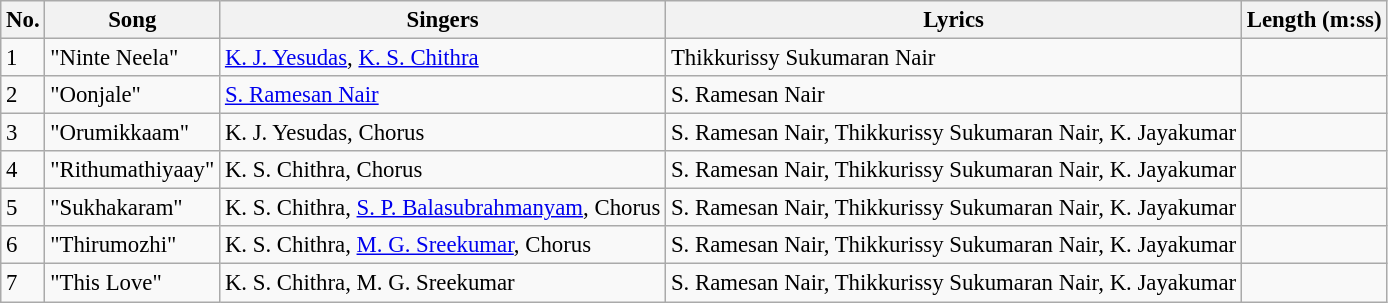<table class="wikitable" style="font-size:95%;">
<tr>
<th>No.</th>
<th>Song</th>
<th>Singers</th>
<th>Lyrics</th>
<th>Length (m:ss)</th>
</tr>
<tr>
<td>1</td>
<td>"Ninte Neela"</td>
<td><a href='#'>K. J. Yesudas</a>, <a href='#'>K. S. Chithra</a></td>
<td>Thikkurissy Sukumaran Nair</td>
<td></td>
</tr>
<tr>
<td>2</td>
<td>"Oonjale"</td>
<td><a href='#'>S. Ramesan Nair</a></td>
<td>S. Ramesan Nair</td>
<td></td>
</tr>
<tr>
<td>3</td>
<td>"Orumikkaam"</td>
<td>K. J. Yesudas, Chorus</td>
<td>S. Ramesan Nair, Thikkurissy Sukumaran Nair, K. Jayakumar</td>
<td></td>
</tr>
<tr>
<td>4</td>
<td>"Rithumathiyaay"</td>
<td>K. S. Chithra, Chorus</td>
<td>S. Ramesan Nair, Thikkurissy Sukumaran Nair, K. Jayakumar</td>
<td></td>
</tr>
<tr>
<td>5</td>
<td>"Sukhakaram"</td>
<td>K. S. Chithra, <a href='#'>S. P. Balasubrahmanyam</a>, Chorus</td>
<td>S. Ramesan Nair, Thikkurissy Sukumaran Nair, K. Jayakumar</td>
<td></td>
</tr>
<tr>
<td>6</td>
<td>"Thirumozhi"</td>
<td>K. S. Chithra, <a href='#'>M. G. Sreekumar</a>, Chorus</td>
<td>S. Ramesan Nair, Thikkurissy Sukumaran Nair, K. Jayakumar</td>
<td></td>
</tr>
<tr>
<td>7</td>
<td>"This Love"</td>
<td>K. S. Chithra, M. G. Sreekumar</td>
<td>S. Ramesan Nair, Thikkurissy Sukumaran Nair, K. Jayakumar</td>
<td></td>
</tr>
</table>
